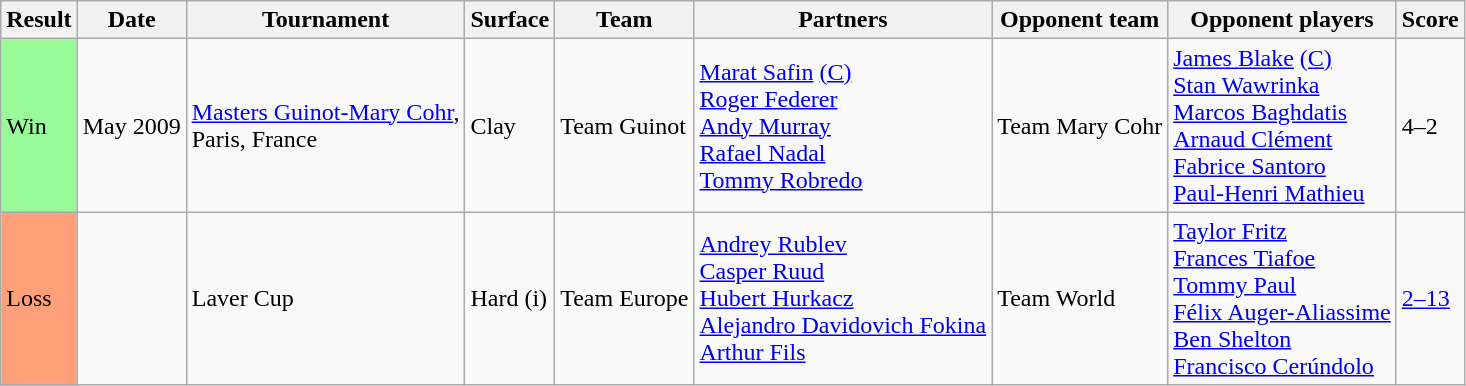<table class="sortable wikitable">
<tr>
<th>Result</th>
<th>Date</th>
<th>Tournament</th>
<th>Surface</th>
<th>Team</th>
<th>Partners</th>
<th>Opponent team</th>
<th>Opponent players</th>
<th>Score</th>
</tr>
<tr>
<td bgcolor=98FB98>Win</td>
<td>May 2009</td>
<td><a href='#'>Masters Guinot-Mary Cohr</a>,<br>Paris, France</td>
<td>Clay</td>
<td>Team Guinot</td>
<td> <a href='#'>Marat Safin</a> <a href='#'>(C)</a><br> <a href='#'>Roger Federer</a><br> <a href='#'>Andy Murray</a><br> <a href='#'>Rafael Nadal</a><br> <a href='#'>Tommy Robredo</a></td>
<td>Team Mary Cohr</td>
<td> <a href='#'>James Blake</a> <a href='#'>(C)</a><br> <a href='#'>Stan Wawrinka</a><br> <a href='#'>Marcos Baghdatis</a><br> <a href='#'>Arnaud Clément</a><br> <a href='#'>Fabrice Santoro</a><br> <a href='#'>Paul-Henri Mathieu</a></td>
<td>4–2</td>
</tr>
<tr>
<td bgcolor= FFA07A>Loss</td>
<td><a href='#'></a></td>
<td>Laver Cup</td>
<td>Hard (i)</td>
<td> Team Europe</td>
<td><a href='#'>Andrey Rublev</a><br><a href='#'>Casper Ruud</a><br> <a href='#'>Hubert Hurkacz</a> <br><a href='#'>Alejandro Davidovich Fokina</a> <br> <a href='#'>Arthur Fils</a></td>
<td> Team World</td>
<td><a href='#'>Taylor Fritz</a><br><a href='#'>Frances Tiafoe</a><br> <a href='#'>Tommy Paul</a><br> <a href='#'>Félix Auger-Aliassime</a><br><a href='#'>Ben Shelton</a><br><a href='#'>Francisco Cerúndolo</a></td>
<td><a href='#'>2–13</a></td>
</tr>
</table>
